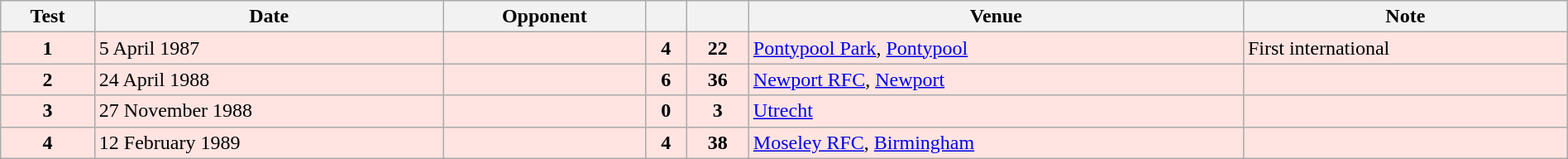<table class="wikitable sortable" style="width:100%">
<tr>
<th>Test</th>
<th>Date</th>
<th>Opponent</th>
<th></th>
<th></th>
<th>Venue</th>
<th>Note</th>
</tr>
<tr bgcolor="FFE4E1">
<td align="center"><strong>1</strong></td>
<td>5 April 1987</td>
<td></td>
<td align="center"><strong>4</strong></td>
<td align="center"><strong>22</strong></td>
<td><a href='#'>Pontypool Park</a>, <a href='#'>Pontypool</a></td>
<td>First international</td>
</tr>
<tr bgcolor="FFE4E1">
<td align="center"><strong>2</strong></td>
<td>24 April 1988</td>
<td></td>
<td align="center"><strong>6</strong></td>
<td align="center"><strong>36</strong></td>
<td><a href='#'>Newport RFC</a>, <a href='#'>Newport</a></td>
<td></td>
</tr>
<tr bgcolor="FFE4E1">
<td align="center"><strong>3</strong></td>
<td>27 November 1988</td>
<td></td>
<td align="center"><strong>0</strong></td>
<td align="center"><strong>3</strong></td>
<td><a href='#'>Utrecht</a></td>
<td></td>
</tr>
<tr bgcolor="FFE4E1">
<td align="center"><strong>4</strong></td>
<td>12 February 1989</td>
<td></td>
<td align="center"><strong>4</strong></td>
<td align="center"><strong>38</strong></td>
<td><a href='#'>Moseley RFC</a>, <a href='#'>Birmingham</a></td>
<td></td>
</tr>
</table>
